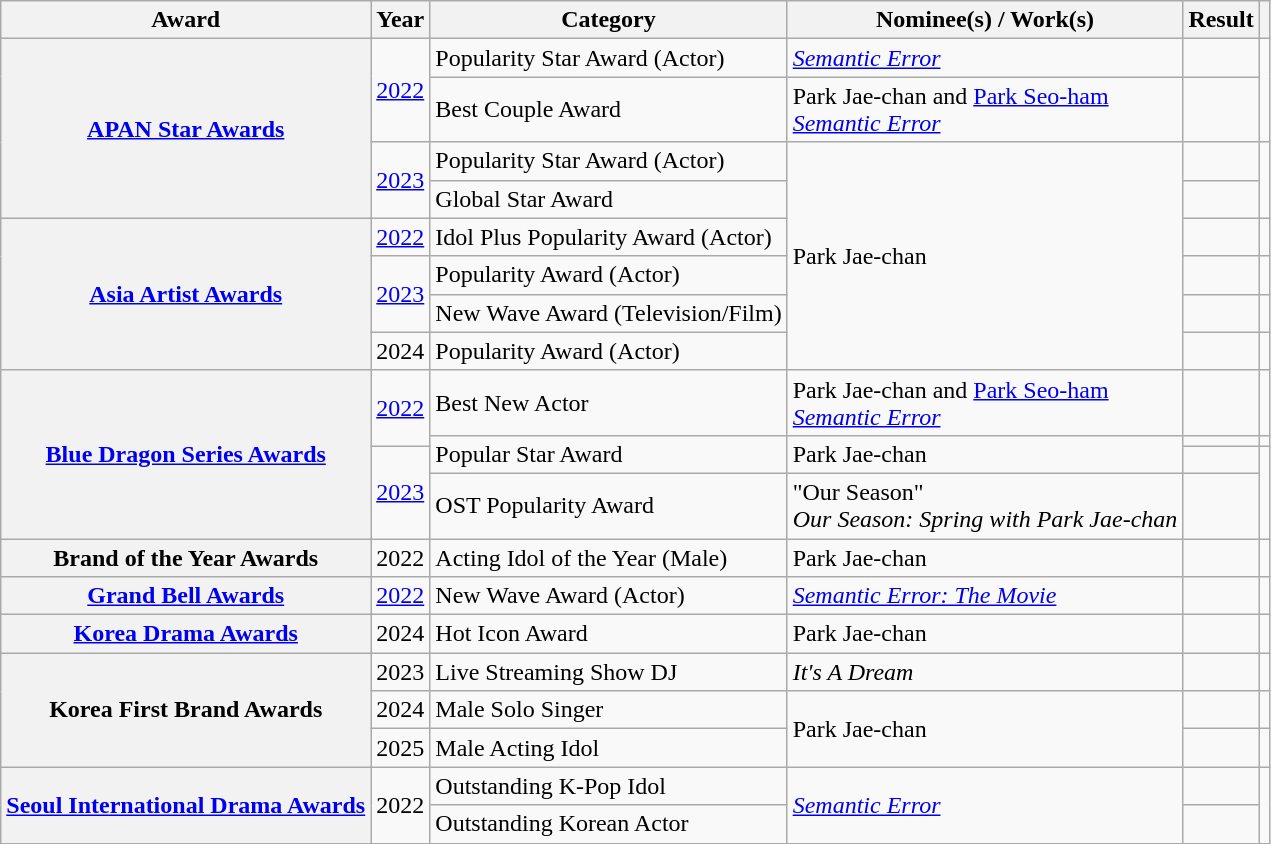<table class="wikitable plainrowheaders sortable" style="margin-right: 0;">
<tr>
<th scope="col">Award</th>
<th scope="col">Year</th>
<th scope="col">Category</th>
<th scope="col">Nominee(s) / Work(s)</th>
<th scope="col">Result</th>
<th scope="col" class="unsortable"></th>
</tr>
<tr>
<th rowspan="4" scope="row"><a href='#'>APAN Star Awards</a></th>
<td rowspan="2"><a href='#'>2022</a></td>
<td>Popularity Star Award (Actor)</td>
<td><em><a href='#'>Semantic Error</a></em></td>
<td></td>
<td rowspan="2"></td>
</tr>
<tr>
<td>Best Couple Award</td>
<td>Park Jae-chan and <a href='#'>Park Seo-ham</a> <br><em><a href='#'>Semantic Error</a></em></td>
<td></td>
</tr>
<tr>
<td rowspan="2"><a href='#'>2023</a></td>
<td>Popularity Star Award (Actor)</td>
<td rowspan="6">Park Jae-chan</td>
<td></td>
<td rowspan="2"></td>
</tr>
<tr>
<td>Global Star Award</td>
<td></td>
</tr>
<tr>
<th rowspan="4" scope="row"><a href='#'>Asia Artist Awards</a></th>
<td><a href='#'>2022</a></td>
<td>Idol Plus Popularity Award (Actor)</td>
<td></td>
<td></td>
</tr>
<tr>
<td rowspan="2"><a href='#'>2023</a></td>
<td>Popularity Award (Actor)</td>
<td></td>
<td></td>
</tr>
<tr>
<td>New Wave Award (Television/Film)</td>
<td></td>
<td></td>
</tr>
<tr>
<td>2024</td>
<td>Popularity Award (Actor)</td>
<td></td>
<td></td>
</tr>
<tr>
<th rowspan="4" scope="row"><a href='#'>Blue Dragon Series Awards</a></th>
<td rowspan="2"><a href='#'>2022</a></td>
<td>Best New Actor</td>
<td>Park Jae-chan and <a href='#'>Park Seo-ham</a> <br><em><a href='#'>Semantic Error</a></em></td>
<td></td>
<td></td>
</tr>
<tr>
<td rowspan="2">Popular Star Award</td>
<td rowspan="2">Park Jae-chan</td>
<td></td>
<td></td>
</tr>
<tr>
<td rowspan="2"><a href='#'>2023</a></td>
<td></td>
<td rowspan="2"></td>
</tr>
<tr>
<td>OST Popularity Award</td>
<td>"Our Season" <br> <em>Our Season: Spring with Park Jae-chan</em></td>
<td></td>
</tr>
<tr>
<th scope="row">Brand of the Year Awards</th>
<td>2022</td>
<td>Acting Idol of the Year (Male)</td>
<td>Park Jae-chan</td>
<td></td>
<td></td>
</tr>
<tr>
<th scope="row"><a href='#'>Grand Bell Awards</a></th>
<td><a href='#'>2022</a></td>
<td>New Wave Award (Actor)</td>
<td><em><a href='#'>Semantic Error: The Movie</a></em></td>
<td></td>
<td></td>
</tr>
<tr>
<th scope="row"><a href='#'>Korea Drama Awards</a></th>
<td>2024</td>
<td>Hot Icon Award</td>
<td>Park Jae-chan</td>
<td></td>
<td></td>
</tr>
<tr>
<th rowspan="3" scope="row">Korea First Brand Awards</th>
<td>2023</td>
<td>Live Streaming Show DJ</td>
<td><em>It's A Dream</em></td>
<td></td>
<td></td>
</tr>
<tr>
<td>2024</td>
<td>Male Solo Singer</td>
<td rowspan="2">Park Jae-chan</td>
<td></td>
<td></td>
</tr>
<tr>
<td>2025</td>
<td>Male Acting Idol</td>
<td></td>
<td></td>
</tr>
<tr>
<th scope="row" rowspan="2"><a href='#'>Seoul International Drama Awards</a></th>
<td rowspan="2">2022</td>
<td>Outstanding K-Pop Idol</td>
<td rowspan="2"><em><a href='#'>Semantic Error</a></em></td>
<td></td>
<td rowspan="2"></td>
</tr>
<tr>
<td>Outstanding Korean Actor</td>
<td></td>
</tr>
</table>
